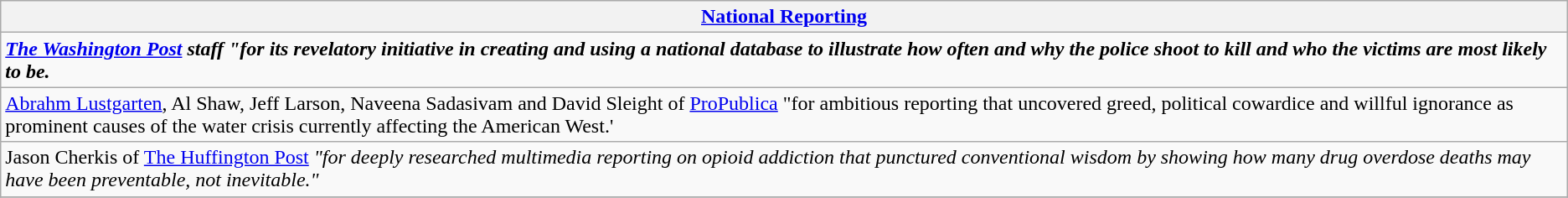<table class="wikitable" style="float:left; float:none;">
<tr>
<th><a href='#'>National Reporting</a></th>
</tr>
<tr>
<td><strong><em><a href='#'>The Washington Post</a><em> staff<strong> "for its revelatory initiative in creating and using a national database to illustrate how often and why the police shoot to kill and who the victims are most likely to be.</td>
</tr>
<tr>
<td><a href='#'>Abrahm Lustgarten</a>, Al Shaw, Jeff Larson, Naveena Sadasivam and David Sleight of <a href='#'>ProPublica</a> "for ambitious reporting that uncovered greed, political cowardice and willful ignorance as prominent causes of the water crisis currently affecting the American West.'</td>
</tr>
<tr>
<td>Jason Cherkis of </em><a href='#'>The Huffington Post</a><em> "for deeply researched multimedia reporting on opioid addiction that punctured conventional wisdom by showing how many drug overdose deaths may have been preventable, not inevitable."</td>
</tr>
<tr>
</tr>
</table>
